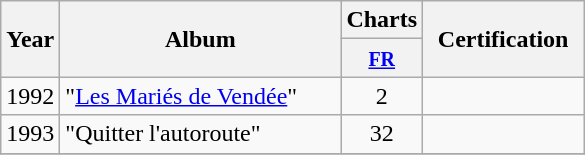<table class="wikitable">
<tr>
<th align="center" rowspan="2">Year</th>
<th align="center" rowspan="2" width="180">Album</th>
<th align="center" colspan="1">Charts</th>
<th align="center" rowspan="2" width="100">Certification</th>
</tr>
<tr>
<th width="20"><small><a href='#'>FR</a></small><br></th>
</tr>
<tr>
<td align="center">1992</td>
<td>"<a href='#'>Les Mariés de Vendée</a>"</td>
<td align="center">2</td>
<td align="center"></td>
</tr>
<tr>
<td align="center">1993</td>
<td>"Quitter l'autoroute"</td>
<td align="center">32</td>
<td align="center"></td>
</tr>
<tr>
</tr>
</table>
